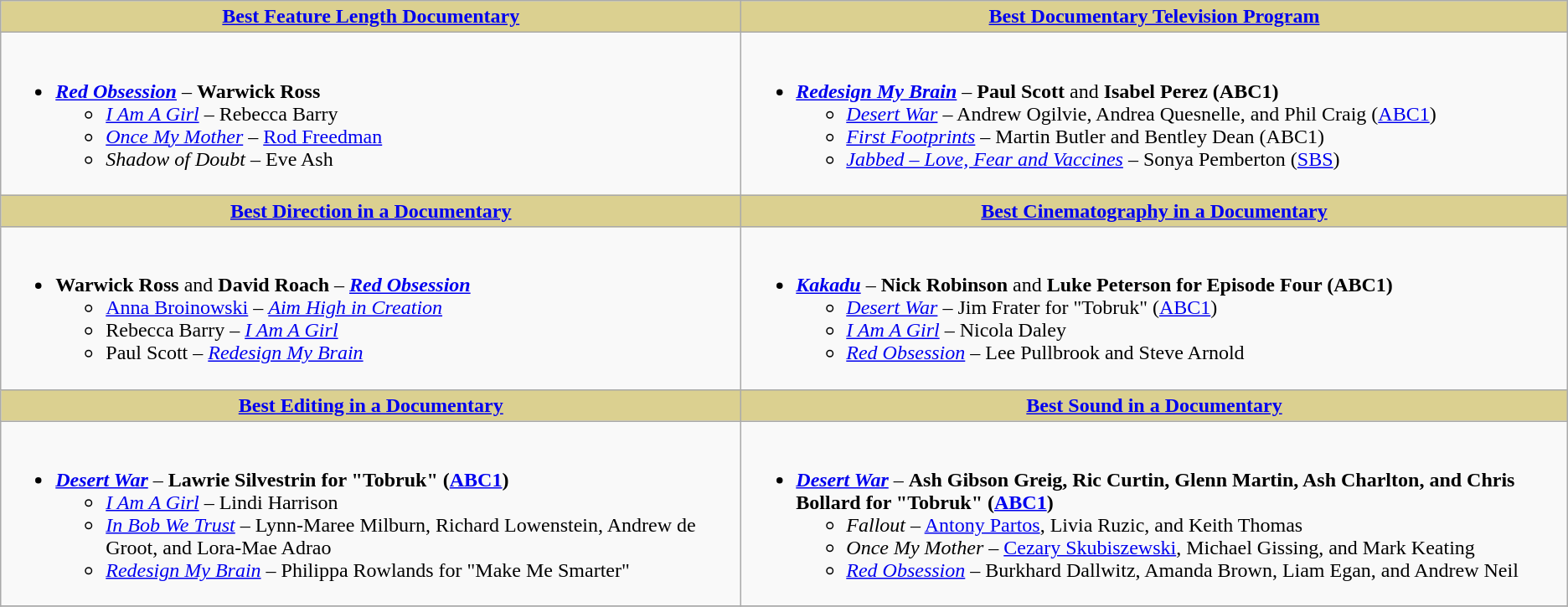<table class=wikitable style="width="100%">
<tr>
<th style="background:#DBD090;" ! style="width="50%"><a href='#'>Best Feature Length Documentary</a></th>
<th style="background:#DBD090;" ! style="width="50%"><a href='#'>Best Documentary Television Program</a></th>
</tr>
<tr>
<td valign="top"><br><ul><li><strong><em><a href='#'>Red Obsession</a></em></strong> – <strong>Warwick Ross</strong><ul><li><em><a href='#'>I Am A Girl</a></em> – Rebecca Barry</li><li><em><a href='#'>Once My Mother</a></em> – <a href='#'>Rod Freedman</a></li><li><em>Shadow of Doubt</em> – Eve Ash</li></ul></li></ul></td>
<td valign="top"><br><ul><li><strong><em><a href='#'>Redesign My Brain</a></em></strong> – <strong>Paul Scott</strong> and <strong>Isabel Perez (ABC1)</strong><ul><li><em><a href='#'>Desert War</a></em> – Andrew Ogilvie, Andrea Quesnelle, and Phil Craig (<a href='#'>ABC1</a>)</li><li><em><a href='#'>First Footprints</a></em> – Martin Butler and Bentley Dean (ABC1)</li><li><em><a href='#'>Jabbed – Love, Fear and Vaccines</a></em> – Sonya Pemberton (<a href='#'>SBS</a>)</li></ul></li></ul></td>
</tr>
<tr>
<th style="background:#DBD090;" ! style="width="50%"><a href='#'>Best Direction in a Documentary</a></th>
<th style="background:#DBD090;" ! style="width="50%"><a href='#'>Best Cinematography in a Documentary</a></th>
</tr>
<tr>
<td valign="top"><br><ul><li><strong>Warwick Ross</strong> and <strong>David Roach</strong> – <strong><em><a href='#'>Red Obsession</a></em></strong><ul><li><a href='#'>Anna Broinowski</a> – <em><a href='#'>Aim High in Creation</a></em></li><li>Rebecca Barry – <em><a href='#'>I Am A Girl</a></em></li><li>Paul Scott – <em><a href='#'>Redesign My Brain</a></em></li></ul></li></ul></td>
<td valign="top"><br><ul><li><strong><em><a href='#'>Kakadu</a></em></strong> – <strong>Nick Robinson</strong> and <strong>Luke Peterson for Episode Four (ABC1)</strong><ul><li><em><a href='#'>Desert War</a></em> – Jim Frater for "Tobruk" (<a href='#'>ABC1</a>)</li><li><em><a href='#'>I Am A Girl</a></em> – Nicola Daley</li><li><em><a href='#'>Red Obsession</a></em> – Lee Pullbrook and Steve Arnold</li></ul></li></ul></td>
</tr>
<tr>
<th style="background:#DBD090;" ! style="width="50%"><a href='#'>Best Editing in a Documentary</a></th>
<th style="background:#DBD090;" ! style="width="50%"><a href='#'>Best Sound in a Documentary</a></th>
</tr>
<tr>
<td valign="top"><br><ul><li><strong><em><a href='#'>Desert War</a></em></strong> – <strong>Lawrie Silvestrin for "Tobruk" (<a href='#'>ABC1</a>)</strong><ul><li><em><a href='#'>I Am A Girl</a></em> – Lindi Harrison</li><li><em><a href='#'>In Bob We Trust</a></em> – Lynn-Maree Milburn, Richard Lowenstein, Andrew de Groot, and Lora-Mae Adrao</li><li><em><a href='#'>Redesign My Brain</a></em> – Philippa Rowlands for "Make Me Smarter"</li></ul></li></ul></td>
<td valign="top"><br><ul><li><strong><em><a href='#'>Desert War</a></em></strong> – <strong>Ash Gibson Greig, Ric Curtin, Glenn Martin, Ash Charlton, and Chris Bollard for "Tobruk" (<a href='#'>ABC1</a>)</strong><ul><li><em>Fallout</em> – <a href='#'>Antony Partos</a>, Livia Ruzic, and Keith Thomas</li><li><em>Once My Mother</em> – <a href='#'>Cezary Skubiszewski</a>, Michael Gissing, and Mark Keating</li><li><em><a href='#'>Red Obsession</a></em> – Burkhard Dallwitz, Amanda Brown, Liam Egan, and Andrew Neil</li></ul></li></ul></td>
</tr>
<tr>
</tr>
</table>
